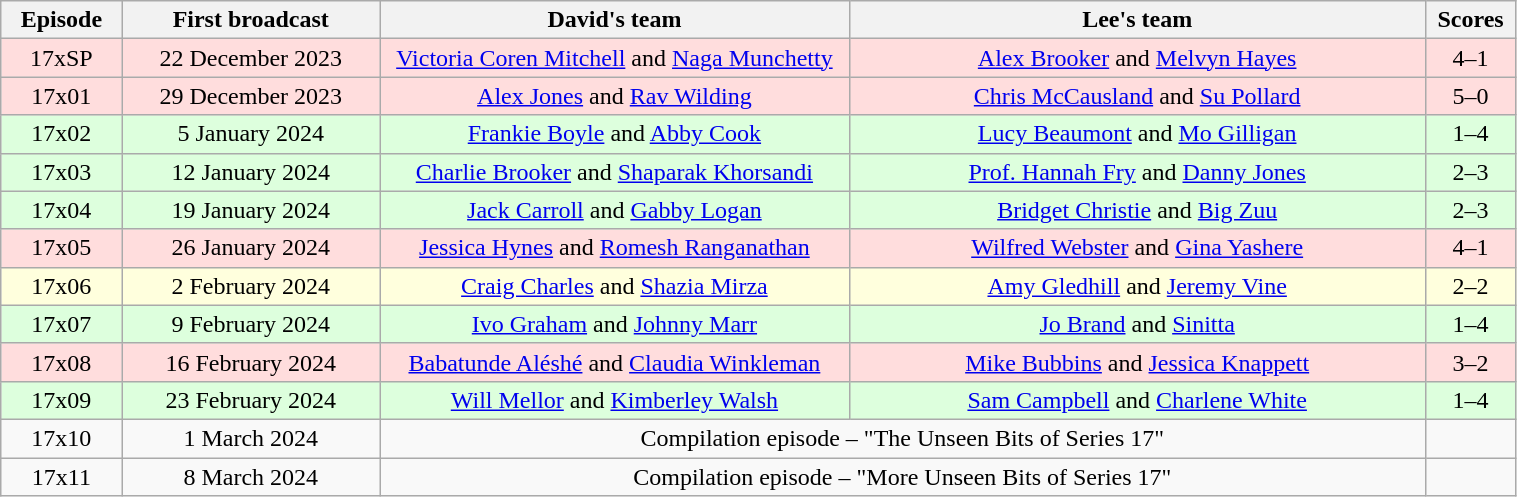<table class="wikitable"  style="width:80%; left:0 auto; text-align:center;">
<tr>
<th style="width:8%;">Episode</th>
<th style="width:17%;">First broadcast</th>
<th style="width:31%;">David's team</th>
<th style="width:38%;">Lee's team</th>
<th style="width:6%;">Scores</th>
</tr>
<tr style="background:#fdd;">
<td>17xSP</td>
<td>22 December 2023</td>
<td><a href='#'>Victoria Coren Mitchell</a> and <a href='#'>Naga Munchetty</a></td>
<td><a href='#'>Alex Brooker</a> and <a href='#'>Melvyn Hayes</a></td>
<td>4–1</td>
</tr>
<tr style="background:#fdd;">
<td>17x01</td>
<td>29 December 2023</td>
<td><a href='#'>Alex Jones</a> and <a href='#'>Rav Wilding</a></td>
<td><a href='#'>Chris McCausland</a> and <a href='#'>Su Pollard</a></td>
<td>5–0</td>
</tr>
<tr style="background:#dfd;">
<td>17x02</td>
<td>5 January 2024</td>
<td><a href='#'>Frankie Boyle</a> and <a href='#'>Abby Cook</a></td>
<td><a href='#'>Lucy Beaumont</a> and <a href='#'>Mo Gilligan</a></td>
<td>1–4</td>
</tr>
<tr style="background:#dfd;">
<td>17x03</td>
<td>12 January 2024</td>
<td><a href='#'>Charlie Brooker</a> and <a href='#'>Shaparak Khorsandi</a></td>
<td><a href='#'>Prof. Hannah Fry</a> and <a href='#'>Danny Jones</a></td>
<td>2–3</td>
</tr>
<tr style="background:#dfd;">
<td>17x04</td>
<td>19 January 2024</td>
<td><a href='#'>Jack Carroll</a> and <a href='#'>Gabby Logan</a></td>
<td><a href='#'>Bridget Christie</a> and <a href='#'>Big Zuu</a></td>
<td>2–3</td>
</tr>
<tr style="background:#fdd;">
<td>17x05</td>
<td>26 January 2024</td>
<td><a href='#'>Jessica Hynes</a> and <a href='#'>Romesh Ranganathan</a></td>
<td><a href='#'>Wilfred Webster</a> and <a href='#'>Gina Yashere</a></td>
<td>4–1</td>
</tr>
<tr style="background:#ffd;">
<td>17x06</td>
<td>2 February 2024</td>
<td><a href='#'>Craig Charles</a> and <a href='#'>Shazia Mirza</a></td>
<td><a href='#'>Amy Gledhill</a> and <a href='#'>Jeremy Vine</a></td>
<td>2–2</td>
</tr>
<tr style="background:#dfd;">
<td>17x07</td>
<td>9 February 2024</td>
<td><a href='#'>Ivo Graham</a> and <a href='#'>Johnny Marr</a></td>
<td><a href='#'>Jo Brand</a> and <a href='#'>Sinitta</a></td>
<td>1–4</td>
</tr>
<tr style="background:#fdd;">
<td>17x08</td>
<td>16 February 2024</td>
<td><a href='#'>Babatunde Aléshé</a> and <a href='#'>Claudia Winkleman</a></td>
<td><a href='#'>Mike Bubbins</a> and <a href='#'>Jessica Knappett</a></td>
<td>3–2</td>
</tr>
<tr style="background:#dfd;">
<td>17x09</td>
<td>23 February 2024</td>
<td><a href='#'>Will Mellor</a> and <a href='#'>Kimberley Walsh</a></td>
<td><a href='#'>Sam Campbell</a> and <a href='#'>Charlene White</a></td>
<td>1–4</td>
</tr>
<tr>
<td>17x10</td>
<td>1 March 2024</td>
<td colspan="2">Compilation episode – "The Unseen Bits of Series 17"</td>
<td></td>
</tr>
<tr>
<td>17x11</td>
<td>8 March 2024</td>
<td colspan="2">Compilation episode – "More Unseen Bits of Series 17"</td>
<td></td>
</tr>
</table>
